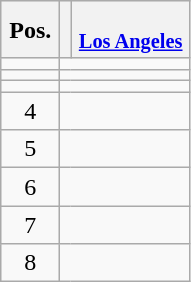<table class="wikitable sortable" style="text-align:center;">
<tr bgcolor="#efefef">
<th style="width:2em;">Pos.</th>
<th></th>
<th style="width:5.2em;;font-size:85%;vertical-align:top;padding-left:4px;;padding-right:4px;;"><br><a href='#'>Los Angeles</a></th>
</tr>
<tr>
<td></td>
<td colspan="2" align="left"></td>
</tr>
<tr>
<td></td>
<td colspan="2" align="left"></td>
</tr>
<tr>
<td></td>
<td colspan="2" align="left"></td>
</tr>
<tr>
<td>4</td>
<td colspan="2" align="left"></td>
</tr>
<tr>
<td>5</td>
<td colspan="2" align="left"></td>
</tr>
<tr>
<td>6</td>
<td colspan="2" align="left"></td>
</tr>
<tr>
<td>7</td>
<td colspan="2" align="left"></td>
</tr>
<tr>
<td>8</td>
<td colspan="2" align="left"></td>
</tr>
</table>
